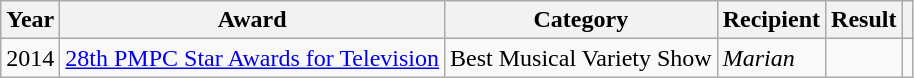<table class="wikitable">
<tr>
<th>Year</th>
<th>Award</th>
<th>Category</th>
<th>Recipient</th>
<th>Result</th>
<th></th>
</tr>
<tr>
<td>2014</td>
<td><a href='#'>28th PMPC Star Awards for Television</a></td>
<td>Best Musical Variety Show</td>
<td><em>Marian</em></td>
<td></td>
<td></td>
</tr>
</table>
